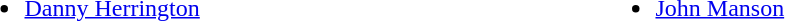<table style="width:100%;">
<tr>
<td style="vertical-align:top; width:20%;"><br><ul><li> <a href='#'>Danny Herrington</a></li></ul></td>
<td style="vertical-align:top; width:20%;"><br><ul><li> <a href='#'>John Manson</a></li></ul></td>
<td style="vertical-align:top; width:20%;"></td>
</tr>
</table>
